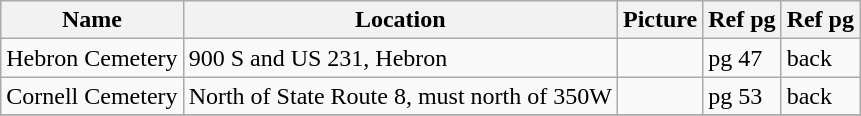<table class="wikitable">
<tr>
<th>Name</th>
<th>Location</th>
<th>Picture</th>
<th>Ref pg</th>
<th>Ref pg</th>
</tr>
<tr>
<td>Hebron Cemetery</td>
<td>900 S and US 231, Hebron</td>
<td></td>
<td>pg 47</td>
<td>back</td>
</tr>
<tr>
<td>Cornell Cemetery</td>
<td>North of State Route 8, must north of 350W</td>
<td></td>
<td>pg 53</td>
<td>back</td>
</tr>
<tr>
</tr>
</table>
